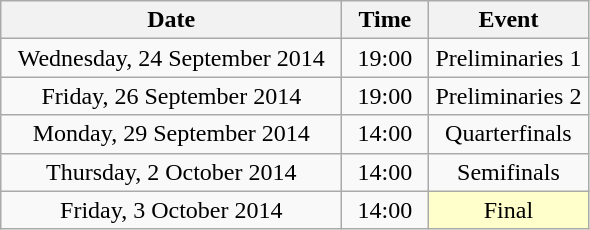<table class = "wikitable" style="text-align:center;">
<tr>
<th width=220>Date</th>
<th width=50>Time</th>
<th width=100>Event</th>
</tr>
<tr>
<td>Wednesday, 24 September 2014</td>
<td>19:00</td>
<td>Preliminaries 1</td>
</tr>
<tr>
<td>Friday, 26 September 2014</td>
<td>19:00</td>
<td>Preliminaries 2</td>
</tr>
<tr>
<td>Monday, 29 September 2014</td>
<td>14:00</td>
<td>Quarterfinals</td>
</tr>
<tr>
<td>Thursday, 2 October 2014</td>
<td>14:00</td>
<td>Semifinals</td>
</tr>
<tr>
<td>Friday, 3 October 2014</td>
<td>14:00</td>
<td bgcolor=ffffcc>Final</td>
</tr>
</table>
